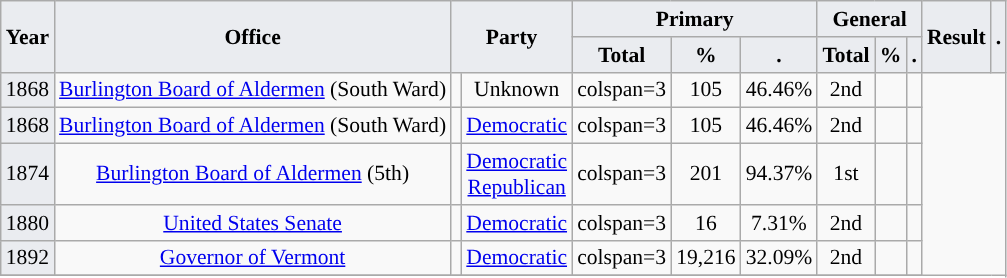<table class="wikitable" style="font-size:90%; text-align:center;">
<tr>
<th style="background-color:#EAECF0;" rowspan=2>Year</th>
<th style="background-color:#EAECF0;" rowspan=2>Office</th>
<th style="background-color:#EAECF0;" colspan=2 rowspan=2>Party</th>
<th style="background-color:#EAECF0;" colspan=3>Primary</th>
<th style="background-color:#EAECF0;" colspan=3>General</th>
<th style="background-color:#EAECF0;" rowspan=2>Result</th>
<th style="background-color:#EAECF0;" rowspan=2>.</th>
</tr>
<tr>
<th style="background-color:#EAECF0;">Total</th>
<th style="background-color:#EAECF0;">%</th>
<th style="background-color:#EAECF0;">.</th>
<th style="background-color:#EAECF0;">Total</th>
<th style="background-color:#EAECF0;">%</th>
<th style="background-color:#EAECF0;">.</th>
</tr>
<tr>
<td style="background-color:#EAECF0;">1868</td>
<td><a href='#'>Burlington Board of Aldermen</a> (South Ward)</td>
<td style="background-color:"></td>
<td>Unknown</td>
<td>colspan=3 </td>
<td>105</td>
<td>46.46%</td>
<td>2nd</td>
<td></td>
<td></td>
</tr>
<tr>
<td style="background-color:#EAECF0;">1868</td>
<td><a href='#'>Burlington Board of Aldermen</a> (South Ward)</td>
<td style="background-color:"></td>
<td><a href='#'>Democratic</a></td>
<td>colspan=3 </td>
<td>105</td>
<td>46.46%</td>
<td>2nd</td>
<td></td>
<td></td>
</tr>
<tr>
<td style="background-color:#EAECF0;">1874</td>
<td><a href='#'>Burlington Board of Aldermen</a> (5th)</td>
<td style="background-color:"></td>
<td><a href='#'>Democratic</a> <br> <a href='#'>Republican</a></td>
<td>colspan=3 </td>
<td>201</td>
<td>94.37%</td>
<td>1st</td>
<td></td>
<td></td>
</tr>
<tr>
<td style="background-color:#EAECF0;">1880</td>
<td><a href='#'>United States Senate</a></td>
<td style="background-color:"></td>
<td><a href='#'>Democratic</a></td>
<td>colspan=3 </td>
<td>16</td>
<td>7.31%</td>
<td>2nd</td>
<td></td>
<td></td>
</tr>
<tr>
<td style="background-color:#EAECF0;">1892</td>
<td><a href='#'>Governor of Vermont</a></td>
<td style="background-color:"></td>
<td><a href='#'>Democratic</a></td>
<td>colspan=3 </td>
<td>19,216</td>
<td>32.09%</td>
<td>2nd</td>
<td></td>
<td></td>
</tr>
<tr>
</tr>
</table>
